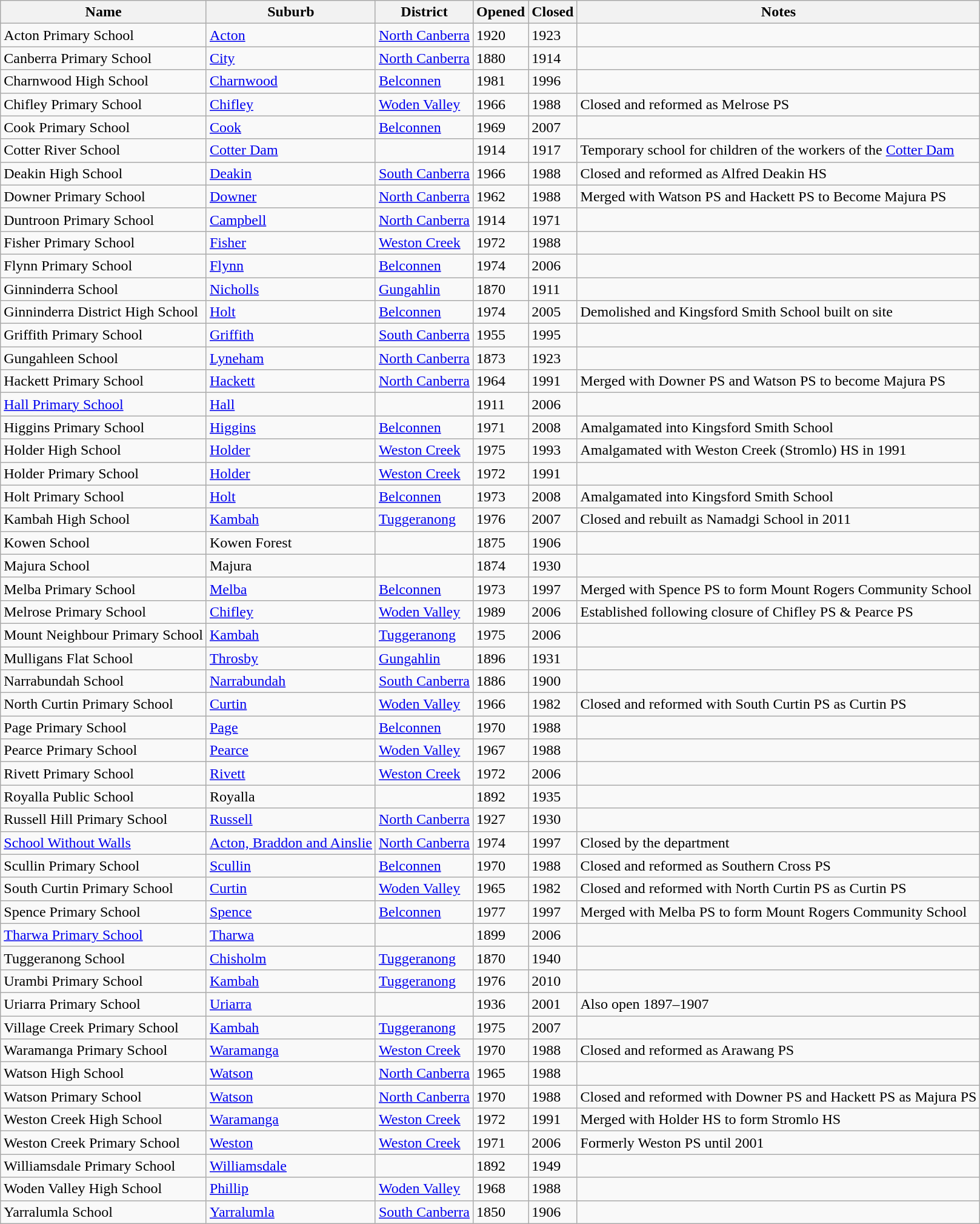<table class="wikitable sortable">
<tr>
<th>Name</th>
<th>Suburb</th>
<th>District</th>
<th>Opened</th>
<th>Closed</th>
<th class="unsortable">Notes</th>
</tr>
<tr>
<td>Acton Primary School</td>
<td><a href='#'>Acton</a></td>
<td><a href='#'>North Canberra</a></td>
<td>1920</td>
<td>1923</td>
<td></td>
</tr>
<tr>
<td>Canberra Primary School</td>
<td><a href='#'>City</a></td>
<td><a href='#'>North Canberra</a></td>
<td>1880</td>
<td>1914</td>
<td></td>
</tr>
<tr>
<td>Charnwood High School</td>
<td><a href='#'>Charnwood</a></td>
<td><a href='#'>Belconnen</a></td>
<td>1981</td>
<td>1996</td>
<td></td>
</tr>
<tr>
<td>Chifley Primary School</td>
<td><a href='#'>Chifley</a></td>
<td><a href='#'>Woden Valley</a></td>
<td>1966</td>
<td>1988</td>
<td>Closed and reformed as Melrose PS</td>
</tr>
<tr>
<td>Cook Primary School</td>
<td><a href='#'>Cook</a></td>
<td><a href='#'>Belconnen</a></td>
<td>1969</td>
<td>2007</td>
<td></td>
</tr>
<tr>
<td>Cotter River School</td>
<td><a href='#'>Cotter Dam</a></td>
<td></td>
<td>1914</td>
<td>1917</td>
<td>Temporary school for children of the workers of the <a href='#'>Cotter Dam</a></td>
</tr>
<tr>
<td>Deakin High School</td>
<td><a href='#'>Deakin</a></td>
<td><a href='#'>South Canberra</a></td>
<td>1966</td>
<td>1988</td>
<td>Closed and reformed as Alfred Deakin HS</td>
</tr>
<tr>
<td>Downer Primary School</td>
<td><a href='#'>Downer</a></td>
<td><a href='#'>North Canberra</a></td>
<td>1962</td>
<td>1988</td>
<td>Merged with Watson PS and Hackett PS to Become Majura PS</td>
</tr>
<tr>
<td>Duntroon Primary School</td>
<td><a href='#'>Campbell</a></td>
<td><a href='#'>North Canberra</a></td>
<td>1914</td>
<td>1971</td>
<td></td>
</tr>
<tr>
<td>Fisher Primary School</td>
<td><a href='#'>Fisher</a></td>
<td><a href='#'>Weston Creek</a></td>
<td>1972</td>
<td>1988</td>
<td></td>
</tr>
<tr>
<td>Flynn Primary School</td>
<td><a href='#'>Flynn</a></td>
<td><a href='#'>Belconnen</a></td>
<td>1974</td>
<td>2006</td>
<td></td>
</tr>
<tr>
<td>Ginninderra School</td>
<td><a href='#'>Nicholls</a></td>
<td><a href='#'>Gungahlin</a></td>
<td>1870</td>
<td>1911</td>
<td></td>
</tr>
<tr>
<td>Ginninderra District High School</td>
<td><a href='#'>Holt</a></td>
<td><a href='#'>Belconnen</a></td>
<td>1974</td>
<td>2005</td>
<td>Demolished and Kingsford Smith School built on site</td>
</tr>
<tr>
<td>Griffith Primary School</td>
<td><a href='#'>Griffith</a></td>
<td><a href='#'>South Canberra</a></td>
<td>1955</td>
<td>1995</td>
<td></td>
</tr>
<tr>
<td>Gungahleen School</td>
<td><a href='#'>Lyneham</a></td>
<td><a href='#'>North Canberra</a></td>
<td>1873</td>
<td>1923</td>
<td></td>
</tr>
<tr>
<td>Hackett Primary School</td>
<td><a href='#'>Hackett</a></td>
<td><a href='#'>North Canberra</a></td>
<td>1964</td>
<td>1991</td>
<td>Merged with Downer PS and Watson PS to become Majura PS</td>
</tr>
<tr>
<td><a href='#'>Hall Primary School</a></td>
<td><a href='#'>Hall</a></td>
<td></td>
<td>1911</td>
<td>2006</td>
<td></td>
</tr>
<tr>
<td>Higgins Primary School</td>
<td><a href='#'>Higgins</a></td>
<td><a href='#'>Belconnen</a></td>
<td>1971</td>
<td>2008</td>
<td>Amalgamated into Kingsford Smith School</td>
</tr>
<tr>
<td>Holder High School</td>
<td><a href='#'>Holder</a></td>
<td><a href='#'>Weston Creek</a></td>
<td>1975</td>
<td>1993</td>
<td>Amalgamated with Weston Creek (Stromlo) HS in 1991</td>
</tr>
<tr>
<td>Holder Primary School</td>
<td><a href='#'>Holder</a></td>
<td><a href='#'>Weston Creek</a></td>
<td>1972</td>
<td>1991</td>
<td></td>
</tr>
<tr>
<td>Holt Primary School</td>
<td><a href='#'>Holt</a></td>
<td><a href='#'>Belconnen</a></td>
<td>1973</td>
<td>2008</td>
<td>Amalgamated into Kingsford Smith School</td>
</tr>
<tr>
<td>Kambah High School</td>
<td><a href='#'>Kambah</a></td>
<td><a href='#'>Tuggeranong</a></td>
<td>1976</td>
<td>2007</td>
<td>Closed and rebuilt as Namadgi School in 2011</td>
</tr>
<tr>
<td>Kowen School</td>
<td>Kowen Forest</td>
<td></td>
<td>1875</td>
<td>1906</td>
<td></td>
</tr>
<tr>
<td>Majura School</td>
<td>Majura</td>
<td></td>
<td>1874</td>
<td>1930</td>
<td></td>
</tr>
<tr>
<td>Melba Primary School</td>
<td><a href='#'>Melba</a></td>
<td><a href='#'>Belconnen</a></td>
<td>1973</td>
<td>1997</td>
<td>Merged with Spence PS to form Mount Rogers Community School</td>
</tr>
<tr>
<td>Melrose Primary School</td>
<td><a href='#'>Chifley</a></td>
<td><a href='#'>Woden Valley</a></td>
<td>1989</td>
<td>2006</td>
<td>Established following closure of Chifley PS & Pearce PS</td>
</tr>
<tr>
<td>Mount Neighbour Primary School</td>
<td><a href='#'>Kambah</a></td>
<td><a href='#'>Tuggeranong</a></td>
<td>1975</td>
<td>2006</td>
<td></td>
</tr>
<tr>
<td>Mulligans Flat School</td>
<td><a href='#'>Throsby</a></td>
<td><a href='#'>Gungahlin</a></td>
<td>1896</td>
<td>1931</td>
<td></td>
</tr>
<tr>
<td>Narrabundah School</td>
<td><a href='#'>Narrabundah</a></td>
<td><a href='#'>South Canberra</a></td>
<td>1886</td>
<td>1900</td>
<td></td>
</tr>
<tr>
<td>North Curtin Primary School</td>
<td><a href='#'>Curtin</a></td>
<td><a href='#'>Woden Valley</a></td>
<td>1966</td>
<td>1982</td>
<td>Closed and reformed with South Curtin PS as Curtin PS</td>
</tr>
<tr>
<td>Page Primary School</td>
<td><a href='#'>Page</a></td>
<td><a href='#'>Belconnen</a></td>
<td>1970</td>
<td>1988</td>
<td></td>
</tr>
<tr>
<td>Pearce Primary School</td>
<td><a href='#'>Pearce</a></td>
<td><a href='#'>Woden Valley</a></td>
<td>1967</td>
<td>1988</td>
<td></td>
</tr>
<tr>
<td>Rivett Primary School</td>
<td><a href='#'>Rivett</a></td>
<td><a href='#'>Weston Creek</a></td>
<td>1972</td>
<td>2006</td>
<td></td>
</tr>
<tr>
<td>Royalla Public School</td>
<td>Royalla</td>
<td></td>
<td>1892</td>
<td>1935</td>
<td></td>
</tr>
<tr>
<td>Russell Hill Primary School</td>
<td><a href='#'>Russell</a></td>
<td><a href='#'>North Canberra</a></td>
<td>1927</td>
<td>1930</td>
<td></td>
</tr>
<tr>
<td><a href='#'>School Without Walls</a></td>
<td><a href='#'>Acton, Braddon and Ainslie</a></td>
<td><a href='#'>North Canberra</a></td>
<td>1974</td>
<td>1997</td>
<td>Closed by the department</td>
</tr>
<tr>
<td>Scullin Primary School</td>
<td><a href='#'>Scullin</a></td>
<td><a href='#'>Belconnen</a></td>
<td>1970</td>
<td>1988</td>
<td>Closed and reformed as Southern Cross PS</td>
</tr>
<tr>
<td>South Curtin Primary School</td>
<td><a href='#'>Curtin</a></td>
<td><a href='#'>Woden Valley</a></td>
<td>1965</td>
<td>1982</td>
<td>Closed and reformed with North Curtin PS as Curtin PS</td>
</tr>
<tr>
<td>Spence Primary School</td>
<td><a href='#'>Spence</a></td>
<td><a href='#'>Belconnen</a></td>
<td>1977</td>
<td>1997</td>
<td>Merged with Melba PS to form Mount Rogers Community School</td>
</tr>
<tr>
<td><a href='#'>Tharwa Primary School</a></td>
<td><a href='#'>Tharwa</a></td>
<td></td>
<td>1899</td>
<td>2006</td>
<td></td>
</tr>
<tr>
<td>Tuggeranong School</td>
<td><a href='#'>Chisholm</a></td>
<td><a href='#'>Tuggeranong</a></td>
<td>1870</td>
<td>1940</td>
<td></td>
</tr>
<tr>
<td>Urambi Primary School</td>
<td><a href='#'>Kambah</a></td>
<td><a href='#'>Tuggeranong</a></td>
<td>1976</td>
<td>2010</td>
<td></td>
</tr>
<tr>
<td>Uriarra Primary School</td>
<td><a href='#'>Uriarra</a></td>
<td></td>
<td>1936</td>
<td>2001</td>
<td>Also open 1897–1907</td>
</tr>
<tr>
<td>Village Creek Primary School</td>
<td><a href='#'>Kambah</a></td>
<td><a href='#'>Tuggeranong</a></td>
<td>1975</td>
<td>2007</td>
<td></td>
</tr>
<tr>
<td>Waramanga Primary School</td>
<td><a href='#'>Waramanga</a></td>
<td><a href='#'>Weston Creek</a></td>
<td>1970</td>
<td>1988</td>
<td>Closed and reformed as Arawang PS</td>
</tr>
<tr>
<td>Watson High School</td>
<td><a href='#'>Watson</a></td>
<td><a href='#'>North Canberra</a></td>
<td>1965</td>
<td>1988</td>
<td></td>
</tr>
<tr>
<td>Watson Primary School</td>
<td><a href='#'>Watson</a></td>
<td><a href='#'>North Canberra</a></td>
<td>1970</td>
<td>1988</td>
<td>Closed and reformed with Downer PS and Hackett PS as Majura PS</td>
</tr>
<tr>
<td>Weston Creek High School</td>
<td><a href='#'>Waramanga</a></td>
<td><a href='#'>Weston Creek</a></td>
<td>1972</td>
<td>1991</td>
<td>Merged with Holder HS to form Stromlo HS</td>
</tr>
<tr>
<td>Weston Creek Primary School</td>
<td><a href='#'>Weston</a></td>
<td><a href='#'>Weston Creek</a></td>
<td>1971</td>
<td>2006</td>
<td>Formerly Weston PS until 2001</td>
</tr>
<tr>
<td>Williamsdale Primary School</td>
<td><a href='#'>Williamsdale</a></td>
<td></td>
<td>1892</td>
<td>1949</td>
<td></td>
</tr>
<tr>
<td>Woden Valley High School</td>
<td><a href='#'>Phillip</a></td>
<td><a href='#'>Woden Valley</a></td>
<td>1968</td>
<td>1988</td>
<td></td>
</tr>
<tr>
<td>Yarralumla School</td>
<td><a href='#'>Yarralumla</a></td>
<td><a href='#'>South Canberra</a></td>
<td>1850</td>
<td>1906</td>
<td></td>
</tr>
</table>
